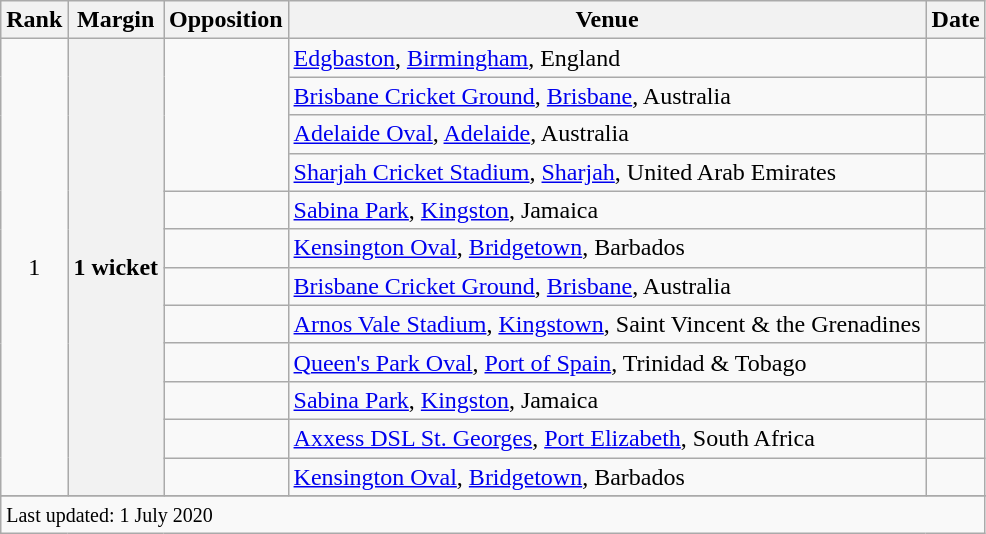<table class="wikitable plainrowheaders sortable">
<tr>
<th scope=col>Rank</th>
<th scope=col>Margin</th>
<th scope=col>Opposition</th>
<th scope=col>Venue</th>
<th scope=col>Date</th>
</tr>
<tr>
<td align=center rowspan=12>1</td>
<th scope=row style=text-align:center; rowspan=12>1 wicket</th>
<td rowspan=4></td>
<td><a href='#'>Edgbaston</a>, <a href='#'>Birmingham</a>, England</td>
<td> </td>
</tr>
<tr>
<td><a href='#'>Brisbane Cricket Ground</a>, <a href='#'>Brisbane</a>, Australia</td>
<td></td>
</tr>
<tr>
<td><a href='#'>Adelaide Oval</a>, <a href='#'>Adelaide</a>, Australia</td>
<td></td>
</tr>
<tr>
<td><a href='#'>Sharjah Cricket Stadium</a>, <a href='#'>Sharjah</a>, United Arab Emirates</td>
<td></td>
</tr>
<tr>
<td></td>
<td><a href='#'>Sabina Park</a>, <a href='#'>Kingston</a>, Jamaica</td>
<td> </td>
</tr>
<tr>
<td></td>
<td><a href='#'>Kensington Oval</a>, <a href='#'>Bridgetown</a>, Barbados</td>
<td></td>
</tr>
<tr>
<td></td>
<td><a href='#'>Brisbane Cricket Ground</a>, <a href='#'>Brisbane</a>, Australia</td>
<td></td>
</tr>
<tr>
<td></td>
<td><a href='#'>Arnos Vale Stadium</a>, <a href='#'>Kingstown</a>, Saint Vincent & the Grenadines</td>
<td></td>
</tr>
<tr>
<td></td>
<td><a href='#'>Queen's Park Oval</a>, <a href='#'>Port of Spain</a>, Trinidad & Tobago</td>
<td></td>
</tr>
<tr>
<td></td>
<td><a href='#'>Sabina Park</a>, <a href='#'>Kingston</a>, Jamaica</td>
<td></td>
</tr>
<tr>
<td></td>
<td><a href='#'>Axxess DSL St. Georges</a>, <a href='#'>Port Elizabeth</a>, South Africa</td>
<td></td>
</tr>
<tr>
<td></td>
<td><a href='#'>Kensington Oval</a>, <a href='#'>Bridgetown</a>, Barbados</td>
<td></td>
</tr>
<tr>
</tr>
<tr class=sortbottom>
<td colspan=6><small>Last updated: 1 July 2020</small></td>
</tr>
</table>
